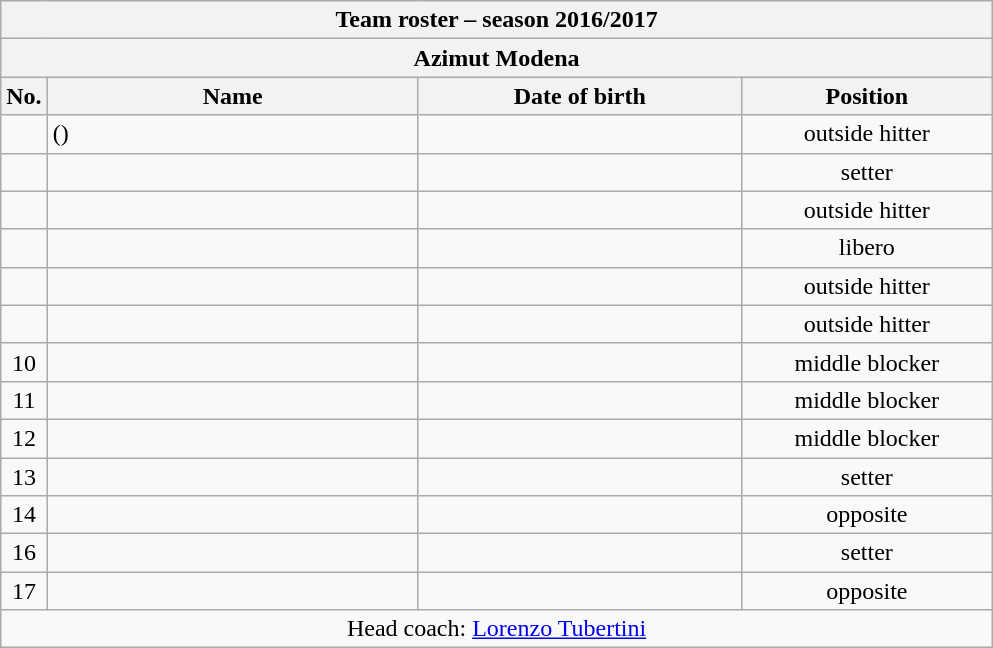<table class="wikitable collapsible collapsed sortable" style="font-size:100%; text-align:center;">
<tr>
<th colspan=6>Team roster – season 2016/2017</th>
</tr>
<tr>
<th colspan=6>Azimut Modena</th>
</tr>
<tr>
<th>No.</th>
<th style="width:15em">Name</th>
<th style="width:13em">Date of birth</th>
<th style="width:10em">Position</th>
</tr>
<tr>
<td></td>
<td align=left>  ()</td>
<td align=right></td>
<td>outside hitter</td>
</tr>
<tr>
<td></td>
<td align=left> </td>
<td align=right></td>
<td>setter</td>
</tr>
<tr>
<td></td>
<td align=left> </td>
<td align=right></td>
<td>outside hitter</td>
</tr>
<tr>
<td></td>
<td align=left> </td>
<td align=right></td>
<td>libero</td>
</tr>
<tr>
<td></td>
<td align=left> </td>
<td align=right></td>
<td>outside hitter</td>
</tr>
<tr>
<td></td>
<td align=left> </td>
<td align=right></td>
<td>outside hitter</td>
</tr>
<tr>
<td>10</td>
<td align=left> </td>
<td align=right></td>
<td>middle blocker</td>
</tr>
<tr>
<td>11</td>
<td align=left> </td>
<td align=right></td>
<td>middle blocker</td>
</tr>
<tr>
<td>12</td>
<td align=left> </td>
<td align=right></td>
<td>middle blocker</td>
</tr>
<tr>
<td>13</td>
<td align=left> </td>
<td align=right></td>
<td>setter</td>
</tr>
<tr>
<td>14</td>
<td align=left> </td>
<td align=right></td>
<td>opposite</td>
</tr>
<tr>
<td>16</td>
<td align=left> </td>
<td align=right></td>
<td>setter</td>
</tr>
<tr>
<td>17</td>
<td align=left> </td>
<td align=right></td>
<td>opposite</td>
</tr>
<tr>
<td colspan=4>Head coach: <a href='#'>Lorenzo Tubertini</a></td>
</tr>
</table>
